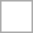<table style="border:solid 1px #aaa" cellpadding="10" cellspacing="0">
<tr>
<td></td>
</tr>
</table>
